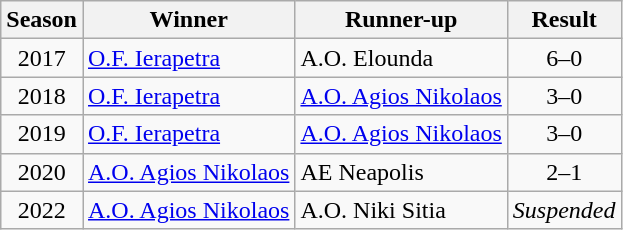<table class="wikitable">
<tr>
<th>Season</th>
<th>Winner</th>
<th>Runner-up</th>
<th>Result</th>
</tr>
<tr>
<td align="center">2017</td>
<td><a href='#'>O.F. Ierapetra</a></td>
<td>A.O. Elounda</td>
<td align="center">6–0</td>
</tr>
<tr>
<td align="center">2018</td>
<td><a href='#'>O.F. Ierapetra</a></td>
<td><a href='#'>A.O. Agios Nikolaos</a></td>
<td align="center">3–0</td>
</tr>
<tr>
<td align="center">2019</td>
<td><a href='#'>O.F. Ierapetra</a></td>
<td><a href='#'>A.O. Agios Nikolaos</a></td>
<td align="center">3–0</td>
</tr>
<tr>
<td align="center">2020</td>
<td><a href='#'>A.O. Agios Nikolaos</a></td>
<td>AE Neapolis</td>
<td align="center">2–1 </td>
</tr>
<tr>
<td align="center">2022</td>
<td><a href='#'>A.O. Agios Nikolaos</a></td>
<td>A.O. Niki Sitia</td>
<td align="center"><em>Suspended</em></td>
</tr>
</table>
